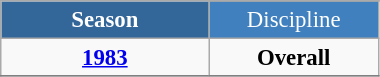<table class="wikitable" style="font-size:95%; text-align:center; border:grey solid 1px; border-collapse:collapse;" width="20%">
<tr style="background-color:#369; color:white;">
<td rowspan="2" colspan="1" width="10%"><strong>Season</strong></td>
</tr>
<tr style="background-color:#4180be; color:white;">
<td width="5%">Discipline</td>
</tr>
<tr>
<td><strong><a href='#'>1983</a></strong></td>
<td><strong>Overall</strong></td>
</tr>
<tr>
</tr>
</table>
